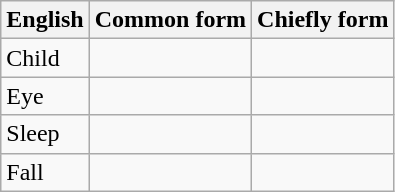<table class="wikitable">
<tr>
<th>English</th>
<th>Common form</th>
<th>Chiefly form</th>
</tr>
<tr>
<td>Child</td>
<td></td>
<td></td>
</tr>
<tr>
<td>Eye</td>
<td></td>
<td></td>
</tr>
<tr>
<td>Sleep</td>
<td></td>
<td></td>
</tr>
<tr>
<td>Fall</td>
<td></td>
<td></td>
</tr>
</table>
